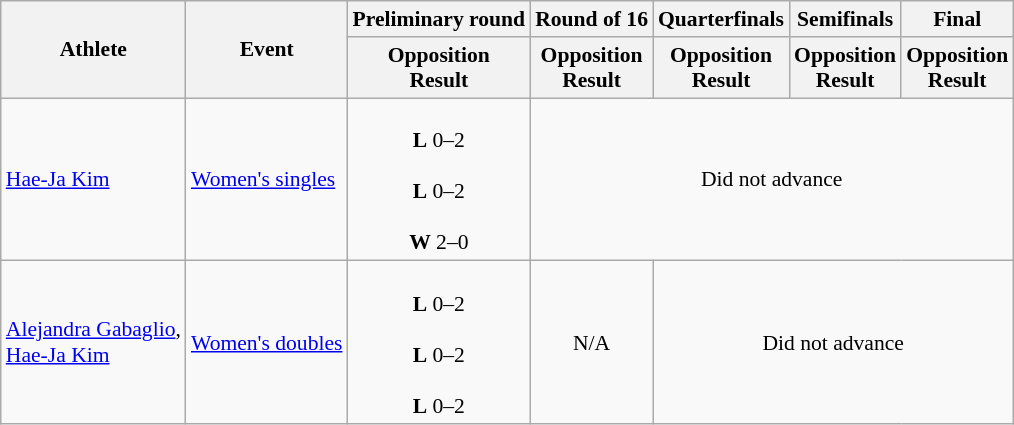<table class="wikitable" style="font-size:90%">
<tr>
<th rowspan="2">Athlete</th>
<th rowspan="2">Event</th>
<th>Preliminary round</th>
<th>Round of 16</th>
<th>Quarterfinals</th>
<th>Semifinals</th>
<th>Final</th>
</tr>
<tr>
<th>Opposition<br>Result</th>
<th>Opposition<br>Result</th>
<th>Opposition<br>Result</th>
<th>Opposition<br>Result</th>
<th>Opposition<br>Result</th>
</tr>
<tr>
<td><a href='#'>Hae-Ja Kim</a></td>
<td><a href='#'>Women's singles</a></td>
<td align="center"><br> <strong>L</strong> 0–2<br><br><strong>L</strong> 0–2<br><br><strong>W</strong> 2–0</td>
<td align="center" colspan="4">Did not advance</td>
</tr>
<tr>
<td><a href='#'>Alejandra Gabaglio</a>, <br> <a href='#'>Hae-Ja Kim</a></td>
<td><a href='#'>Women's doubles</a></td>
<td align="center"><br> <strong>L</strong> 0–2<br><br> <strong>L</strong> 0–2<br><br> <strong>L</strong> 0–2</td>
<td align="center">N/A</td>
<td align="center" colspan="3">Did not advance</td>
</tr>
</table>
